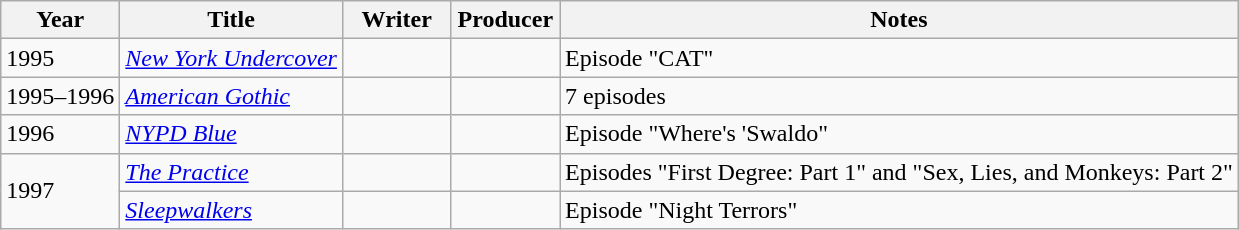<table class="wikitable">
<tr>
<th>Year</th>
<th>Title</th>
<th width="65">Writer</th>
<th width="65">Producer</th>
<th>Notes</th>
</tr>
<tr>
<td>1995</td>
<td><em><a href='#'>New York Undercover</a></em></td>
<td></td>
<td></td>
<td>Episode "CAT"</td>
</tr>
<tr>
<td>1995–1996</td>
<td><em><a href='#'>American Gothic</a></em></td>
<td></td>
<td></td>
<td>7 episodes</td>
</tr>
<tr>
<td>1996</td>
<td><em><a href='#'>NYPD Blue</a></em></td>
<td></td>
<td></td>
<td>Episode "Where's 'Swaldo"</td>
</tr>
<tr>
<td rowspan=2>1997</td>
<td><em><a href='#'>The Practice</a></em></td>
<td></td>
<td></td>
<td>Episodes "First Degree: Part 1" and "Sex, Lies, and Monkeys: Part 2"</td>
</tr>
<tr>
<td><em><a href='#'>Sleepwalkers</a></em></td>
<td></td>
<td></td>
<td>Episode "Night Terrors"</td>
</tr>
</table>
